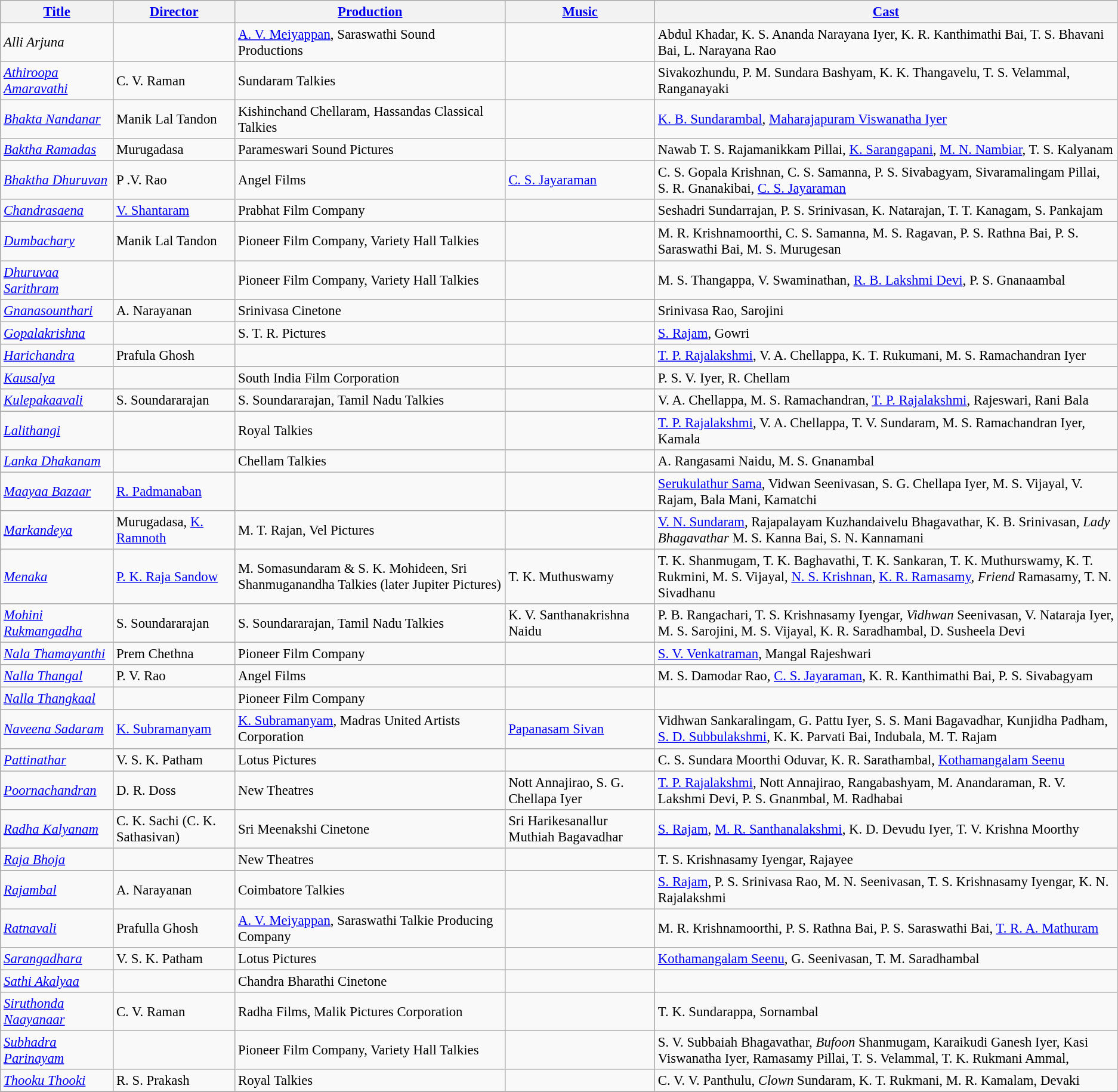<table class="wikitable" style="font-size: 95%;">
<tr>
<th><a href='#'>Title</a></th>
<th><a href='#'>Director</a></th>
<th><a href='#'>Production</a></th>
<th><a href='#'>Music</a></th>
<th><a href='#'>Cast</a></th>
</tr>
<tr --->
<td><em>Alli Arjuna</em></td>
<td></td>
<td><a href='#'>A. V. Meiyappan</a>, Saraswathi Sound Productions</td>
<td></td>
<td>Abdul Khadar, K. S. Ananda Narayana Iyer, K. R. Kanthimathi Bai, T. S. Bhavani Bai, L. Narayana Rao</td>
</tr>
<tr -->
<td><em><a href='#'>Athiroopa Amaravathi</a></em></td>
<td>C. V. Raman</td>
<td>Sundaram Talkies</td>
<td></td>
<td>Sivakozhundu, P. M. Sundara Bashyam, K. K. Thangavelu, T. S. Velammal, Ranganayaki</td>
</tr>
<tr -->
<td><em><a href='#'>Bhakta Nandanar</a></em></td>
<td>Manik Lal Tandon</td>
<td>Kishinchand Chellaram, Hassandas Classical Talkies</td>
<td></td>
<td><a href='#'>K. B. Sundarambal</a>, <a href='#'>Maharajapuram Viswanatha Iyer</a></td>
</tr>
<tr -->
<td><em><a href='#'>Baktha Ramadas</a></em></td>
<td>Murugadasa</td>
<td>Parameswari Sound Pictures</td>
<td></td>
<td>Nawab T. S. Rajamanikkam Pillai, <a href='#'>K. Sarangapani</a>, <a href='#'>M. N. Nambiar</a>, T. S. Kalyanam</td>
</tr>
<tr -->
<td><em><a href='#'>Bhaktha Dhuruvan</a></em></td>
<td>P .V. Rao</td>
<td>Angel Films</td>
<td><a href='#'>C. S. Jayaraman</a></td>
<td>C. S. Gopala Krishnan, C. S. Samanna, P. S. Sivabagyam, Sivaramalingam Pillai, S. R. Gnanakibai, <a href='#'>C. S. Jayaraman</a></td>
</tr>
<tr -->
<td><em><a href='#'>Chandrasaena</a></em></td>
<td><a href='#'>V. Shantaram</a></td>
<td>Prabhat Film Company</td>
<td></td>
<td>Seshadri Sundarrajan, P. S. Srinivasan, K. Natarajan, T. T. Kanagam, S. Pankajam</td>
</tr>
<tr -->
<td><em><a href='#'>Dumbachary</a></em></td>
<td>Manik Lal Tandon</td>
<td>Pioneer Film Company, Variety Hall Talkies</td>
<td></td>
<td>M. R. Krishnamoorthi, C. S. Samanna, M. S. Ragavan, P. S. Rathna Bai, P. S. Saraswathi Bai, M. S. Murugesan</td>
</tr>
<tr -->
<td><em><a href='#'>Dhuruvaa Sarithram</a></em></td>
<td></td>
<td>Pioneer Film Company, Variety Hall Talkies</td>
<td></td>
<td>M. S. Thangappa, V. Swaminathan, <a href='#'>R. B. Lakshmi Devi</a>, P. S. Gnanaambal</td>
</tr>
<tr -->
<td><em><a href='#'>Gnanasounthari</a></em></td>
<td>A. Narayanan</td>
<td>Srinivasa Cinetone</td>
<td></td>
<td>Srinivasa Rao, Sarojini</td>
</tr>
<tr -->
<td><em><a href='#'>Gopalakrishna</a></em></td>
<td></td>
<td>S. T. R. Pictures</td>
<td></td>
<td><a href='#'>S. Rajam</a>, Gowri</td>
</tr>
<tr -->
<td><em><a href='#'>Harichandra</a></em></td>
<td>Prafula Ghosh</td>
<td></td>
<td></td>
<td><a href='#'>T. P. Rajalakshmi</a>, V. A. Chellappa, K. T. Rukumani, M. S. Ramachandran Iyer</td>
</tr>
<tr -->
<td><em><a href='#'>Kausalya</a></em></td>
<td></td>
<td>South India Film Corporation</td>
<td></td>
<td>P. S. V. Iyer, R. Chellam</td>
</tr>
<tr -->
<td><em><a href='#'>Kulepakaavali</a></em></td>
<td>S. Soundararajan</td>
<td>S. Soundararajan, Tamil Nadu Talkies</td>
<td></td>
<td>V. A. Chellappa, M. S. Ramachandran, <a href='#'>T. P. Rajalakshmi</a>, Rajeswari, Rani Bala</td>
</tr>
<tr -->
<td><em><a href='#'>Lalithangi</a></em></td>
<td></td>
<td>Royal Talkies</td>
<td></td>
<td><a href='#'>T. P. Rajalakshmi</a>, V. A. Chellappa, T. V. Sundaram, M. S. Ramachandran Iyer, Kamala</td>
</tr>
<tr -->
<td><em><a href='#'>Lanka Dhakanam</a></em></td>
<td></td>
<td>Chellam Talkies</td>
<td></td>
<td>A. Rangasami Naidu, M. S. Gnanambal</td>
</tr>
<tr -->
<td><em><a href='#'>Maayaa Bazaar</a></em></td>
<td><a href='#'>R. Padmanaban</a></td>
<td></td>
<td></td>
<td><a href='#'>Serukulathur Sama</a>, Vidwan Seenivasan, S. G. Chellapa Iyer, M. S. Vijayal, V. Rajam, Bala Mani, Kamatchi</td>
</tr>
<tr -->
<td><em><a href='#'>Markandeya</a></em></td>
<td>Murugadasa, <a href='#'>K. Ramnoth</a></td>
<td>M. T. Rajan, Vel Pictures</td>
<td></td>
<td><a href='#'>V. N. Sundaram</a>, Rajapalayam Kuzhandaivelu Bhagavathar, K. B. Srinivasan, <em>Lady Bhagavathar</em> M. S. Kanna Bai, S. N. Kannamani</td>
</tr>
<tr -->
<td><em><a href='#'>Menaka</a></em></td>
<td><a href='#'>P. K. Raja Sandow</a></td>
<td>M. Somasundaram & S. K. Mohideen, Sri Shanmuganandha Talkies (later Jupiter Pictures)</td>
<td>T. K. Muthuswamy</td>
<td>T. K. Shanmugam, T. K. Baghavathi, T. K. Sankaran, T. K. Muthurswamy, K. T. Rukmini, M. S. Vijayal, <a href='#'>N. S. Krishnan</a>, <a href='#'>K. R. Ramasamy</a>, <em>Friend</em> Ramasamy, T. N. Sivadhanu</td>
</tr>
<tr -->
<td><em><a href='#'>Mohini Rukmangadha</a></em></td>
<td>S. Soundararajan</td>
<td>S. Soundararajan, Tamil Nadu Talkies</td>
<td>K. V. Santhanakrishna Naidu</td>
<td>P. B. Rangachari, T. S. Krishnasamy Iyengar, <em>Vidhwan</em> Seenivasan, V. Nataraja Iyer, M. S. Sarojini, M. S. Vijayal, K. R. Saradhambal, D. Susheela Devi</td>
</tr>
<tr -->
<td><em><a href='#'>Nala Thamayanthi</a></em></td>
<td>Prem Chethna</td>
<td>Pioneer Film Company</td>
<td></td>
<td><a href='#'>S. V. Venkatraman</a>, Mangal Rajeshwari</td>
</tr>
<tr -->
<td><em><a href='#'>Nalla Thangal</a></em></td>
<td>P. V. Rao</td>
<td>Angel Films</td>
<td></td>
<td>M. S. Damodar Rao, <a href='#'>C. S. Jayaraman</a>, K. R. Kanthimathi Bai, P. S. Sivabagyam</td>
</tr>
<tr -->
<td><em><a href='#'>Nalla Thangkaal</a></em></td>
<td></td>
<td>Pioneer Film Company</td>
<td></td>
<td></td>
</tr>
<tr -->
<td><em><a href='#'>Naveena Sadaram</a></em></td>
<td><a href='#'>K. Subramanyam</a></td>
<td><a href='#'>K. Subramanyam</a>, Madras United Artists Corporation</td>
<td><a href='#'>Papanasam Sivan</a></td>
<td>Vidhwan Sankaralingam, G. Pattu Iyer, S. S. Mani Bagavadhar, Kunjidha Padham, <a href='#'>S. D. Subbulakshmi</a>, K. K. Parvati Bai, Indubala, M. T. Rajam</td>
</tr>
<tr -->
<td><em><a href='#'>Pattinathar</a></em></td>
<td>V. S. K. Patham</td>
<td>Lotus Pictures</td>
<td></td>
<td>C. S. Sundara Moorthi Oduvar, K. R. Sarathambal, <a href='#'>Kothamangalam Seenu</a></td>
</tr>
<tr -->
<td><em><a href='#'>Poornachandran</a></em></td>
<td>D. R. Doss</td>
<td>New Theatres</td>
<td>Nott Annajirao, S. G. Chellapa Iyer</td>
<td><a href='#'>T. P. Rajalakshmi</a>, Nott Annajirao, Rangabashyam, M. Anandaraman, R. V. Lakshmi Devi, P. S. Gnanmbal, M. Radhabai</td>
</tr>
<tr -->
<td><em><a href='#'>Radha Kalyanam</a></em></td>
<td>C. K. Sachi (C. K. Sathasivan)</td>
<td>Sri Meenakshi Cinetone</td>
<td>Sri Harikesanallur Muthiah Bagavadhar</td>
<td><a href='#'>S. Rajam</a>, <a href='#'>M. R. Santhanalakshmi</a>, K. D. Devudu Iyer, T. V. Krishna Moorthy</td>
</tr>
<tr -->
<td><em><a href='#'>Raja Bhoja</a></em></td>
<td></td>
<td>New Theatres</td>
<td></td>
<td>T. S. Krishnasamy Iyengar, Rajayee</td>
</tr>
<tr -->
<td><em><a href='#'>Rajambal</a></em></td>
<td>A. Narayanan</td>
<td>Coimbatore Talkies</td>
<td></td>
<td><a href='#'>S. Rajam</a>, P. S. Srinivasa Rao, M. N. Seenivasan, T. S. Krishnasamy Iyengar, K. N. Rajalakshmi</td>
</tr>
<tr -->
<td><em><a href='#'>Ratnavali</a></em></td>
<td>Prafulla Ghosh</td>
<td><a href='#'>A. V. Meiyappan</a>, Saraswathi Talkie Producing Company</td>
<td></td>
<td>M. R. Krishnamoorthi, P. S. Rathna Bai, P. S. Saraswathi Bai, <a href='#'>T. R. A. Mathuram</a></td>
</tr>
<tr -->
<td><em><a href='#'>Sarangadhara</a></em></td>
<td>V. S. K. Patham</td>
<td>Lotus Pictures</td>
<td></td>
<td><a href='#'>Kothamangalam Seenu</a>, G. Seenivasan, T. M. Saradhambal</td>
</tr>
<tr -->
<td><em><a href='#'>Sathi Akalyaa</a></em></td>
<td></td>
<td>Chandra Bharathi Cinetone</td>
<td></td>
<td></td>
</tr>
<tr -->
<td><em><a href='#'>Siruthonda Naayanaar</a></em></td>
<td>C. V. Raman</td>
<td>Radha Films, Malik Pictures Corporation</td>
<td></td>
<td>T. K. Sundarappa, Sornambal</td>
</tr>
<tr -->
<td><em><a href='#'>Subhadra Parinayam</a></em></td>
<td></td>
<td>Pioneer Film Company, Variety Hall Talkies</td>
<td></td>
<td>S. V. Subbaiah Bhagavathar, <em>Bufoon</em> Shanmugam, Karaikudi Ganesh Iyer, Kasi Viswanatha Iyer, Ramasamy Pillai, T. S. Velammal, T. K. Rukmani Ammal,</td>
</tr>
<tr -->
<td><em><a href='#'>Thooku Thooki</a></em></td>
<td>R. S. Prakash</td>
<td>Royal Talkies</td>
<td></td>
<td>C. V. V. Panthulu, <em>Clown</em> Sundaram, K. T. Rukmani, M. R. Kamalam, Devaki</td>
</tr>
<tr -->
</tr>
</table>
